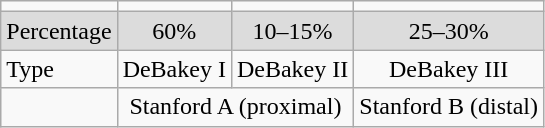<table class="wikitable" style="text-align: center">
<tr>
<td></td>
<td></td>
<td></td>
<td></td>
</tr>
<tr style="background:#dcdcdc;">
<td style="text-align: left">Percentage</td>
<td>60%</td>
<td>10–15%</td>
<td>25–30%</td>
</tr>
<tr>
<td style="text-align: left">Type</td>
<td>DeBakey I</td>
<td>DeBakey II</td>
<td>DeBakey III</td>
</tr>
<tr>
<td></td>
<td colspan=2>Stanford A (proximal)</td>
<td>Stanford B (distal)</td>
</tr>
</table>
